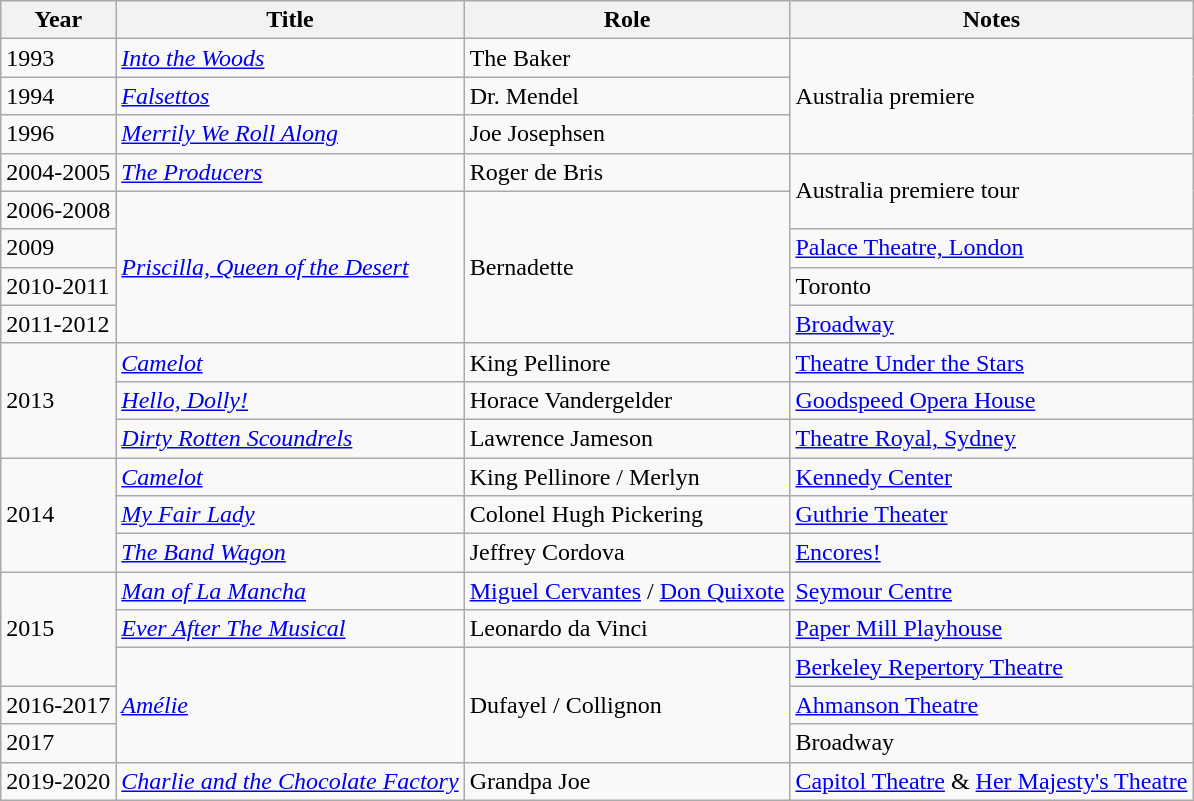<table class=wikitable>
<tr>
<th>Year</th>
<th>Title</th>
<th>Role</th>
<th>Notes</th>
</tr>
<tr>
<td>1993</td>
<td><em><a href='#'>Into the Woods</a></em></td>
<td>The Baker</td>
<td rowspan=3>Australia premiere</td>
</tr>
<tr>
<td>1994</td>
<td><em><a href='#'>Falsettos</a></em></td>
<td>Dr. Mendel</td>
</tr>
<tr>
<td>1996</td>
<td><em><a href='#'>Merrily We Roll Along</a></em></td>
<td>Joe Josephsen</td>
</tr>
<tr>
<td>2004-2005</td>
<td><em><a href='#'>The Producers</a></em></td>
<td>Roger de Bris</td>
<td rowspan=2>Australia premiere tour</td>
</tr>
<tr>
<td>2006-2008</td>
<td rowspan=4><em><a href='#'>Priscilla, Queen of the Desert</a></em></td>
<td rowspan=4>Bernadette</td>
</tr>
<tr>
<td>2009</td>
<td><a href='#'>Palace Theatre, London</a></td>
</tr>
<tr>
<td>2010-2011</td>
<td>Toronto</td>
</tr>
<tr>
<td>2011-2012</td>
<td><a href='#'>Broadway</a></td>
</tr>
<tr>
<td rowspan=3>2013</td>
<td><em><a href='#'>Camelot</a></em></td>
<td>King Pellinore</td>
<td><a href='#'>Theatre Under the Stars</a></td>
</tr>
<tr>
<td><em><a href='#'>Hello, Dolly!</a></em></td>
<td>Horace Vandergelder</td>
<td><a href='#'>Goodspeed Opera House</a></td>
</tr>
<tr>
<td><em><a href='#'>Dirty Rotten Scoundrels</a></em></td>
<td>Lawrence Jameson</td>
<td><a href='#'>Theatre Royal, Sydney</a></td>
</tr>
<tr>
<td rowspan=3>2014</td>
<td><em><a href='#'>Camelot</a></em></td>
<td>King Pellinore / Merlyn</td>
<td><a href='#'>Kennedy Center</a></td>
</tr>
<tr>
<td><em><a href='#'>My Fair Lady</a></em></td>
<td>Colonel Hugh Pickering</td>
<td><a href='#'>Guthrie Theater</a></td>
</tr>
<tr>
<td><em><a href='#'>The Band Wagon</a></em></td>
<td>Jeffrey Cordova</td>
<td><a href='#'>Encores!</a></td>
</tr>
<tr>
<td rowspan=3>2015</td>
<td><em><a href='#'>Man of La Mancha</a></em></td>
<td><a href='#'>Miguel Cervantes</a> / <a href='#'>Don Quixote</a></td>
<td><a href='#'>Seymour Centre</a></td>
</tr>
<tr>
<td><em><a href='#'>Ever After The Musical</a></em></td>
<td>Leonardo da Vinci</td>
<td><a href='#'>Paper Mill Playhouse</a></td>
</tr>
<tr>
<td rowspan=3><em><a href='#'>Amélie</a></em></td>
<td rowspan=3>Dufayel / Collignon</td>
<td><a href='#'>Berkeley Repertory Theatre</a></td>
</tr>
<tr>
<td>2016-2017</td>
<td><a href='#'>Ahmanson Theatre</a></td>
</tr>
<tr>
<td>2017</td>
<td>Broadway</td>
</tr>
<tr>
<td>2019-2020</td>
<td><em><a href='#'>Charlie and the Chocolate Factory</a></em></td>
<td>Grandpa Joe</td>
<td><a href='#'>Capitol Theatre</a> & <a href='#'>Her Majesty's Theatre</a></td>
</tr>
</table>
